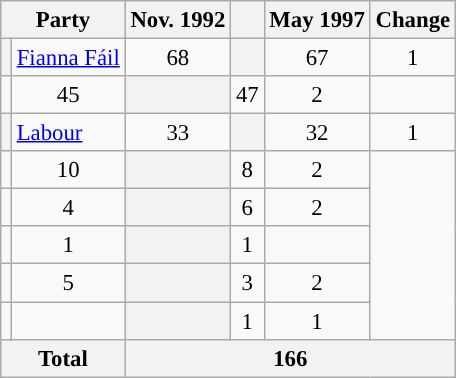<table class="wikitable sortable" style="font-size: 95%;">
<tr>
<th colspan=2>Party</th>
<th>Nov. 1992</th>
<th class=unsortable></th>
<th>May 1997</th>
<th class=unsortable>Change</th>
</tr>
<tr>
<th style="background-color: "></th>
<td><a href='#'>Fianna Fáil</a></td>
<td align="center">68</td>
<th style="background-color: "></th>
<td align="center">67</td>
<td align="center"> 1</td>
</tr>
<tr>
<td></td>
<td align="center">45</td>
<th style="background-color: "></th>
<td align="center">47</td>
<td align="center"> 2</td>
</tr>
<tr>
<th style="background-color: "></th>
<td><a href='#'>Labour</a></td>
<td align="center">33</td>
<th style="background-color: "></th>
<td align="center">32</td>
<td align="center"> 1</td>
</tr>
<tr>
<td></td>
<td align="center">10</td>
<th style="background-color: "></th>
<td align="center">8</td>
<td align="center"> 2</td>
</tr>
<tr>
<td></td>
<td align="center">4</td>
<th style="background-color: "></th>
<td align="center">6</td>
<td align="center"> 2</td>
</tr>
<tr>
<td></td>
<td align="center">1</td>
<th style="background-color: "></th>
<td align="center">1</td>
<td align="center"></td>
</tr>
<tr>
<td></td>
<td align="center">5</td>
<th style="background-color: "></th>
<td align="center">3</td>
<td align="center"> 2</td>
</tr>
<tr>
<td></td>
<td></td>
<th style="background-color: "></th>
<td align="center">1</td>
<td align="center"> 1</td>
</tr>
<tr>
<th colspan="2"><strong>Total</strong></th>
<th colspan="4" align="center"><strong>166</strong></th>
</tr>
</table>
